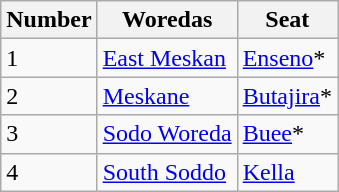<table class="wikitable sortable">
<tr>
<th>Number</th>
<th>Woredas</th>
<th>Seat</th>
</tr>
<tr>
<td>1</td>
<td><a href='#'>East Meskan</a></td>
<td><a href='#'>Enseno</a>*</td>
</tr>
<tr>
<td>2</td>
<td><a href='#'>Meskane</a></td>
<td><a href='#'>Butajira</a>*</td>
</tr>
<tr>
<td>3</td>
<td><a href='#'>Sodo Woreda</a></td>
<td><a href='#'>Buee</a>*</td>
</tr>
<tr>
<td>4</td>
<td><a href='#'>South Soddo</a></td>
<td><a href='#'>Kella</a></td>
</tr>
</table>
